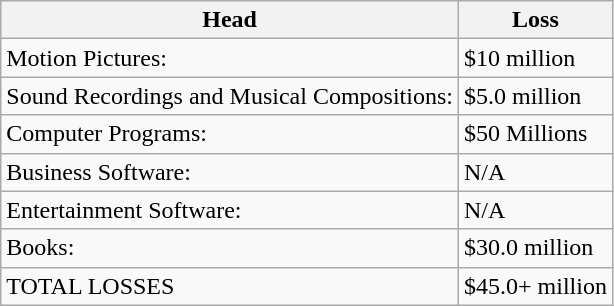<table class="wikitable">
<tr>
<th>Head</th>
<th>Loss</th>
</tr>
<tr>
<td>Motion Pictures:</td>
<td>$10 million</td>
</tr>
<tr>
<td>Sound Recordings and Musical Compositions:</td>
<td>$5.0 million</td>
</tr>
<tr>
<td>Computer Programs:</td>
<td>$50 Millions</td>
</tr>
<tr>
<td>Business Software:</td>
<td>N/A</td>
</tr>
<tr>
<td>Entertainment Software:</td>
<td>N/A</td>
</tr>
<tr>
<td>Books:</td>
<td>$30.0 million</td>
</tr>
<tr>
<td>TOTAL LOSSES</td>
<td>$45.0+ million</td>
</tr>
</table>
